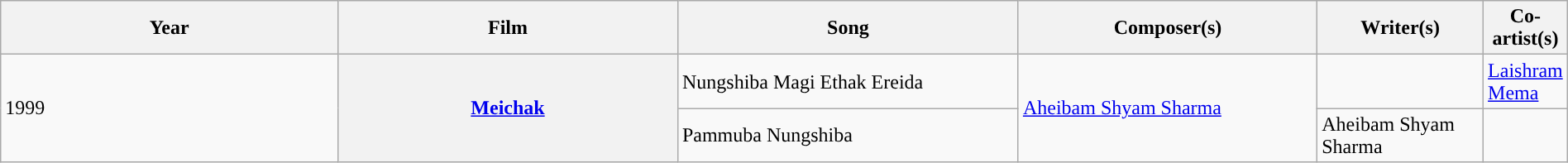<table class="wikitable plainrowheaders" style="width:100%; textcolor:#000">
<tr style="background:#b0e0e66;">
<th scope="col" style="width:23%;"><strong>Year</strong></th>
<th scope="col" style="width:23%;"><strong>Film</strong></th>
<th scope="col" style="width:23%;"><strong>Song</strong></th>
<th scope="col" style="width:20%;"><strong>Composer(s)</strong></th>
<th scope="col" style="width:16%;"><strong>Writer(s)</strong></th>
<th scope="col" style="width:18%;"><strong>Co-artist(s)</strong></th>
</tr>
<tr>
<td rowspan=2>1999</td>
<th Rowspan=2><a href='#'>Meichak</a></th>
<td>Nungshiba Magi Ethak Ereida</td>
<td rowspan=2><a href='#'>Aheibam Shyam Sharma</a></td>
<td></td>
<td><a href='#'>Laishram Mema</a></td>
</tr>
<tr>
<td>Pammuba Nungshiba</td>
<td>Aheibam Shyam Sharma</td>
<td></td>
</tr>
</table>
